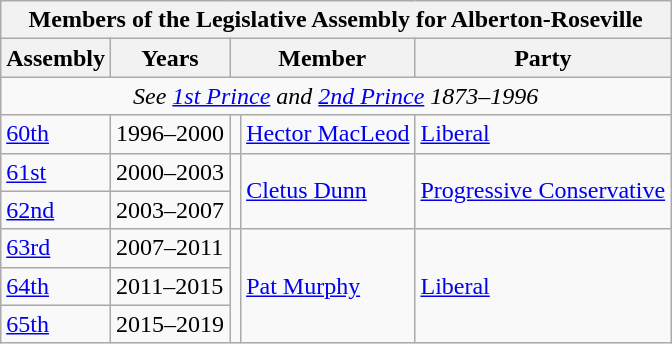<table class="wikitable">
<tr>
<th colspan=5>Members of the Legislative Assembly for Alberton-Roseville</th>
</tr>
<tr>
<th>Assembly</th>
<th>Years</th>
<th colspan="2">Member</th>
<th>Party</th>
</tr>
<tr>
<td style="text-align:center;" colspan="5"><em>See <a href='#'>1st Prince</a> and <a href='#'>2nd Prince</a> 1873–1996</em></td>
</tr>
<tr>
<td><a href='#'>60th</a></td>
<td>1996–2000</td>
<td rowspan=1 ></td>
<td><a href='#'>Hector MacLeod</a></td>
<td><a href='#'>Liberal</a></td>
</tr>
<tr>
<td><a href='#'>61st</a></td>
<td>2000–2003</td>
<td rowspan=2 ></td>
<td rowspan=2><a href='#'>Cletus Dunn</a></td>
<td rowspan=2><a href='#'>Progressive Conservative</a></td>
</tr>
<tr>
<td><a href='#'>62nd</a></td>
<td>2003–2007</td>
</tr>
<tr>
<td><a href='#'>63rd</a></td>
<td>2007–2011</td>
<td rowspan=3 ></td>
<td rowspan=3><a href='#'>Pat Murphy</a></td>
<td rowspan=3><a href='#'>Liberal</a></td>
</tr>
<tr>
<td><a href='#'>64th</a></td>
<td>2011–2015</td>
</tr>
<tr>
<td><a href='#'>65th</a></td>
<td>2015–2019</td>
</tr>
</table>
